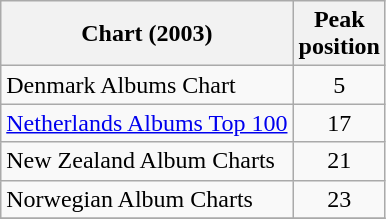<table class="wikitable sortable">
<tr>
<th>Chart (2003)</th>
<th>Peak<br>position</th>
</tr>
<tr>
<td>Denmark Albums Chart</td>
<td style="text-align:center;">5</td>
</tr>
<tr>
<td><a href='#'>Netherlands Albums Top 100</a></td>
<td style="text-align:center;">17</td>
</tr>
<tr>
<td>New Zealand Album Charts</td>
<td style="text-align:center;">21</td>
</tr>
<tr>
<td>Norwegian Album Charts</td>
<td style="text-align:center;">23</td>
</tr>
<tr>
</tr>
</table>
